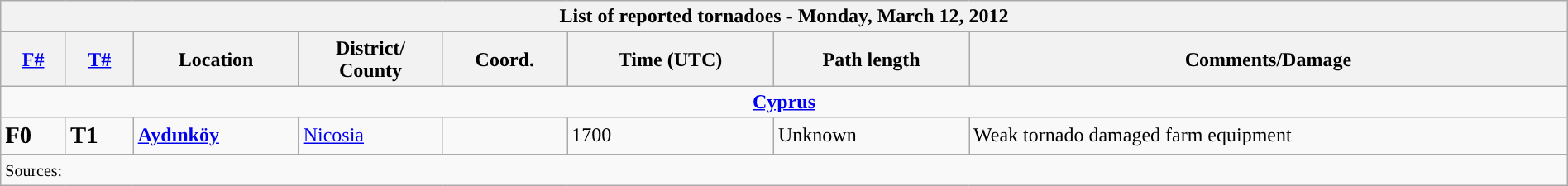<table class="wikitable collapsible" width="100%">
<tr>
<th colspan="8">List of reported tornadoes - Monday, March 12, 2012</th>
</tr>
<tr>
<th><a href='#'>F#</a></th>
<th><a href='#'>T#</a></th>
<th>Location</th>
<th>District/<br>County</th>
<th>Coord.</th>
<th>Time (UTC)</th>
<th>Path length</th>
<th>Comments/Damage</th>
</tr>
<tr>
<td colspan="8" align=center><strong><a href='#'>Cyprus</a></strong></td>
</tr>
<tr>
<td><big><strong>F0</strong></big></td>
<td><big><strong>T1</strong></big></td>
<td><strong><a href='#'>Aydınköy</a></strong></td>
<td><a href='#'>Nicosia</a></td>
<td></td>
<td>1700</td>
<td>Unknown</td>
<td>Weak tornado damaged farm equipment</td>
</tr>
<tr>
<td colspan="8"><small>Sources:  </small></td>
</tr>
</table>
